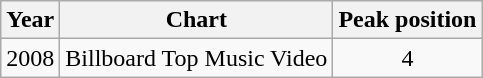<table class="wikitable">
<tr>
<th>Year</th>
<th>Chart</th>
<th>Peak position</th>
</tr>
<tr>
<td>2008</td>
<td>Billboard Top Music Video</td>
<td align="center">4</td>
</tr>
</table>
